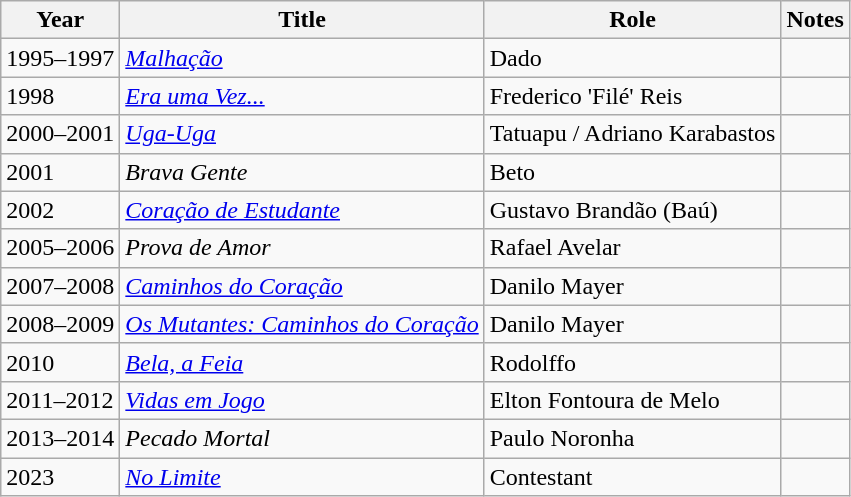<table class="wikitable sortable">
<tr>
<th>Year</th>
<th>Title</th>
<th>Role</th>
<th class = "unsortable">Notes</th>
</tr>
<tr>
<td>1995–1997</td>
<td><em><a href='#'>Malhação</a></em></td>
<td>Dado</td>
<td></td>
</tr>
<tr>
<td>1998</td>
<td><em><a href='#'>Era uma Vez...</a></em></td>
<td>Frederico 'Filé' Reis</td>
<td></td>
</tr>
<tr>
<td>2000–2001</td>
<td><em><a href='#'>Uga-Uga</a></em></td>
<td>Tatuapu / Adriano Karabastos</td>
<td></td>
</tr>
<tr>
<td>2001</td>
<td><em>Brava Gente</em></td>
<td>Beto</td>
<td></td>
</tr>
<tr>
<td>2002</td>
<td><em><a href='#'>Coração de Estudante</a></em></td>
<td>Gustavo Brandão (Baú)</td>
<td></td>
</tr>
<tr>
<td>2005–2006</td>
<td><em>Prova de Amor</em></td>
<td>Rafael Avelar</td>
<td></td>
</tr>
<tr>
<td>2007–2008</td>
<td><em><a href='#'>Caminhos do Coração</a></em></td>
<td>Danilo Mayer</td>
<td></td>
</tr>
<tr>
<td>2008–2009</td>
<td><em><a href='#'>Os Mutantes: Caminhos do Coração</a></em></td>
<td>Danilo Mayer</td>
<td></td>
</tr>
<tr>
<td>2010</td>
<td><em><a href='#'>Bela, a Feia</a></em></td>
<td>Rodolffo</td>
<td></td>
</tr>
<tr>
<td>2011–2012</td>
<td><em><a href='#'>Vidas em Jogo</a></em></td>
<td>Elton Fontoura de Melo</td>
<td></td>
</tr>
<tr>
<td>2013–2014</td>
<td><em>Pecado Mortal</em></td>
<td>Paulo Noronha</td>
<td></td>
</tr>
<tr>
<td>2023</td>
<td><em><a href='#'>No Limite</a></em></td>
<td>Contestant</td>
<td></td>
</tr>
</table>
